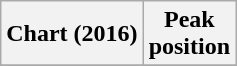<table class="wikitable sortable plainrowheaders" style="text-align:center">
<tr>
<th scope="col">Chart (2016)</th>
<th scope="col">Peak<br> position</th>
</tr>
<tr>
</tr>
</table>
